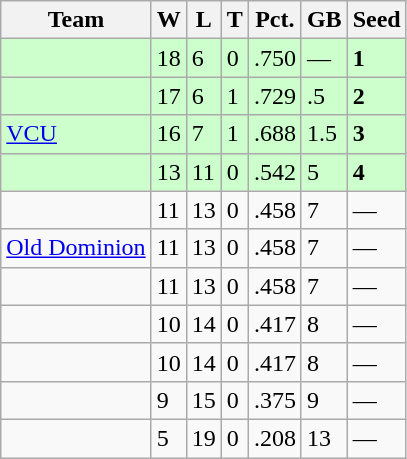<table class=wikitable>
<tr>
<th>Team</th>
<th>W</th>
<th>L</th>
<th>T</th>
<th>Pct.</th>
<th>GB</th>
<th>Seed</th>
</tr>
<tr bgcolor=ccffcc>
<td></td>
<td>18</td>
<td>6</td>
<td>0</td>
<td>.750</td>
<td>—</td>
<td><strong>1</strong></td>
</tr>
<tr bgcolor=ccffcc>
<td></td>
<td>17</td>
<td>6</td>
<td>1</td>
<td>.729</td>
<td>.5</td>
<td><strong>2</strong></td>
</tr>
<tr bgcolor=ccffcc>
<td><a href='#'>VCU</a></td>
<td>16</td>
<td>7</td>
<td>1</td>
<td>.688</td>
<td>1.5</td>
<td><strong>3</strong></td>
</tr>
<tr bgcolor=ccffcc>
<td></td>
<td>13</td>
<td>11</td>
<td>0</td>
<td>.542</td>
<td>5</td>
<td><strong>4</strong></td>
</tr>
<tr>
<td></td>
<td>11</td>
<td>13</td>
<td>0</td>
<td>.458</td>
<td>7</td>
<td>—</td>
</tr>
<tr>
<td><a href='#'>Old Dominion</a></td>
<td>11</td>
<td>13</td>
<td>0</td>
<td>.458</td>
<td>7</td>
<td>—</td>
</tr>
<tr>
<td></td>
<td>11</td>
<td>13</td>
<td>0</td>
<td>.458</td>
<td>7</td>
<td>—</td>
</tr>
<tr>
<td></td>
<td>10</td>
<td>14</td>
<td>0</td>
<td>.417</td>
<td>8</td>
<td>—</td>
</tr>
<tr>
<td></td>
<td>10</td>
<td>14</td>
<td>0</td>
<td>.417</td>
<td>8</td>
<td>—</td>
</tr>
<tr>
<td></td>
<td>9</td>
<td>15</td>
<td>0</td>
<td>.375</td>
<td>9</td>
<td>—</td>
</tr>
<tr>
<td></td>
<td>5</td>
<td>19</td>
<td>0</td>
<td>.208</td>
<td>13</td>
<td>—</td>
</tr>
</table>
